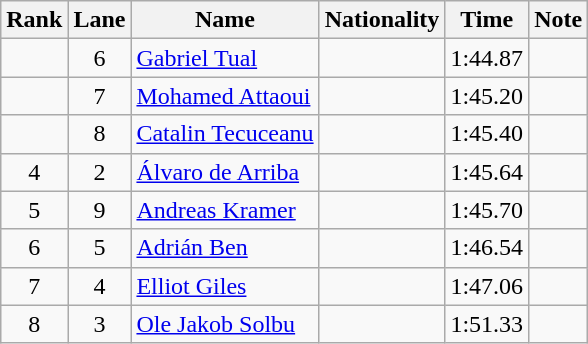<table class="wikitable sortable" style="text-align:center">
<tr>
<th>Rank</th>
<th>Lane</th>
<th>Name</th>
<th>Nationality</th>
<th>Time</th>
<th>Note</th>
</tr>
<tr>
<td></td>
<td>6</td>
<td align="left"><a href='#'>Gabriel Tual</a></td>
<td align="left"></td>
<td>1:44.87</td>
<td></td>
</tr>
<tr>
<td></td>
<td>7</td>
<td align="left"><a href='#'>Mohamed Attaoui</a></td>
<td align="left"></td>
<td>1:45.20</td>
<td></td>
</tr>
<tr>
<td></td>
<td>8</td>
<td align="left"><a href='#'>Catalin Tecuceanu</a></td>
<td align="left"></td>
<td>1:45.40</td>
<td></td>
</tr>
<tr>
<td>4</td>
<td>2</td>
<td align="left"><a href='#'>Álvaro de Arriba</a></td>
<td align="left"></td>
<td>1:45.64</td>
<td></td>
</tr>
<tr>
<td>5</td>
<td>9</td>
<td align="left"><a href='#'>Andreas Kramer</a></td>
<td align="left"></td>
<td>1:45.70</td>
<td></td>
</tr>
<tr>
<td>6</td>
<td>5</td>
<td align="left"><a href='#'>Adrián Ben</a></td>
<td align="left"></td>
<td>1:46.54</td>
<td></td>
</tr>
<tr>
<td>7</td>
<td>4</td>
<td align="left"><a href='#'>Elliot Giles</a></td>
<td align="left"></td>
<td>1:47.06</td>
<td></td>
</tr>
<tr>
<td>8</td>
<td>3</td>
<td align="left"><a href='#'>Ole Jakob Solbu</a></td>
<td align="left"></td>
<td>1:51.33</td>
<td></td>
</tr>
</table>
